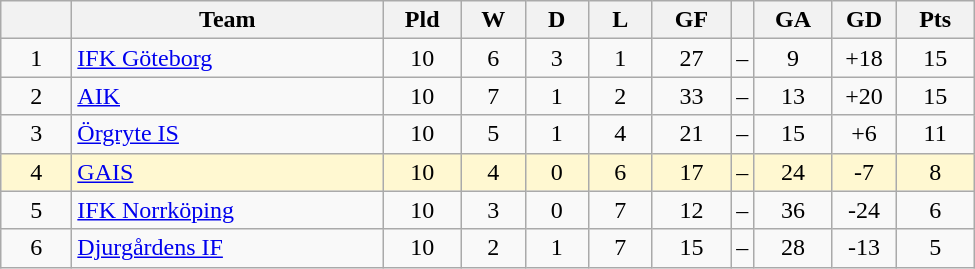<table class="wikitable" style="text-align: center;">
<tr>
<th style="width: 40px;"></th>
<th style="width: 200px;">Team</th>
<th style="width: 45px;">Pld</th>
<th style="width: 35px;">W</th>
<th style="width: 35px;">D</th>
<th style="width: 35px;">L</th>
<th style="width: 45px;">GF</th>
<th></th>
<th style="width: 45px;">GA</th>
<th style="width: 35px;">GD</th>
<th style="width: 45px;">Pts</th>
</tr>
<tr>
<td>1</td>
<td style="text-align: left;"><a href='#'>IFK Göteborg</a></td>
<td>10</td>
<td>6</td>
<td>3</td>
<td>1</td>
<td>27</td>
<td>–</td>
<td>9</td>
<td>+18</td>
<td>15</td>
</tr>
<tr>
<td>2</td>
<td style="text-align: left;"><a href='#'>AIK</a></td>
<td>10</td>
<td>7</td>
<td>1</td>
<td>2</td>
<td>33</td>
<td>–</td>
<td>13</td>
<td>+20</td>
<td>15</td>
</tr>
<tr>
<td>3</td>
<td style="text-align: left;"><a href='#'>Örgryte IS</a></td>
<td>10</td>
<td>5</td>
<td>1</td>
<td>4</td>
<td>21</td>
<td>–</td>
<td>15</td>
<td>+6</td>
<td>11</td>
</tr>
<tr style="background: #fff8d1">
<td>4</td>
<td style="text-align: left;"><a href='#'>GAIS</a></td>
<td>10</td>
<td>4</td>
<td>0</td>
<td>6</td>
<td>17</td>
<td>–</td>
<td>24</td>
<td>-7</td>
<td>8</td>
</tr>
<tr>
<td>5</td>
<td style="text-align: left;"><a href='#'>IFK Norrköping</a></td>
<td>10</td>
<td>3</td>
<td>0</td>
<td>7</td>
<td>12</td>
<td>–</td>
<td>36</td>
<td>-24</td>
<td>6</td>
</tr>
<tr>
<td>6</td>
<td style="text-align: left;"><a href='#'>Djurgårdens IF</a></td>
<td>10</td>
<td>2</td>
<td>1</td>
<td>7</td>
<td>15</td>
<td>–</td>
<td>28</td>
<td>-13</td>
<td>5</td>
</tr>
</table>
